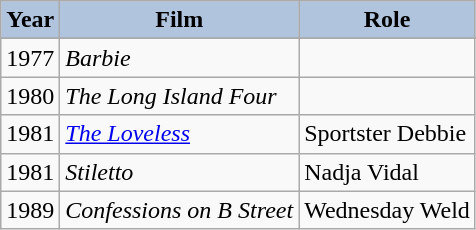<table class="wikitable" style="font-size:100%;">
<tr>
<th style="background:#B0C4DE;">Year</th>
<th style="background:#B0C4DE;">Film</th>
<th style="background:#B0C4DE;">Role</th>
</tr>
<tr>
</tr>
<tr>
<td>1977</td>
<td><em>Barbie</em></td>
<td></td>
</tr>
<tr>
<td>1980</td>
<td><em>The Long Island Four</em></td>
<td></td>
</tr>
<tr>
<td>1981</td>
<td><em><a href='#'>The Loveless</a></em></td>
<td>Sportster Debbie</td>
</tr>
<tr>
<td>1981</td>
<td><em>Stiletto</em></td>
<td>Nadja Vidal</td>
</tr>
<tr>
<td>1989</td>
<td><em>Confessions on B Street</em></td>
<td>Wednesday Weld</td>
</tr>
</table>
